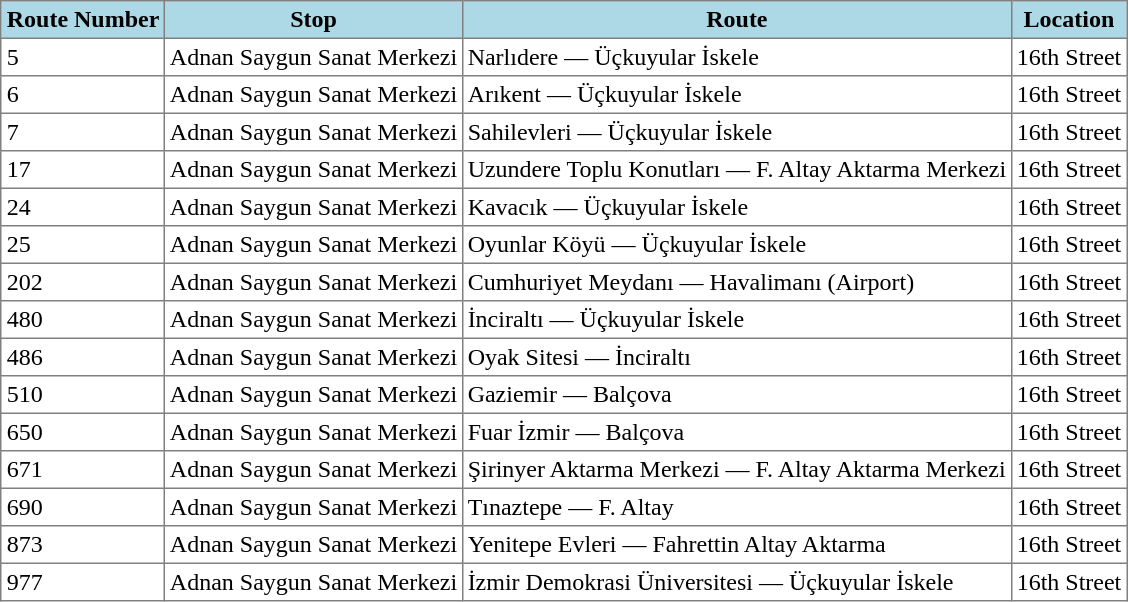<table class="toccolours" border="1" cellpadding="3" style="margin:1em auto; border-collapse:collapse;">
<tr style="background:lightblue;">
<th>Route Number</th>
<th>Stop</th>
<th>Route</th>
<th>Location</th>
</tr>
<tr>
<td>5</td>
<td>Adnan Saygun Sanat Merkezi</td>
<td>Narlıdere — Üçkuyular İskele</td>
<td>16th Street</td>
</tr>
<tr>
<td>6</td>
<td>Adnan Saygun Sanat Merkezi</td>
<td>Arıkent — Üçkuyular İskele</td>
<td>16th Street</td>
</tr>
<tr>
<td>7</td>
<td>Adnan Saygun Sanat Merkezi</td>
<td>Sahilevleri — Üçkuyular İskele</td>
<td>16th Street</td>
</tr>
<tr>
<td>17</td>
<td>Adnan Saygun Sanat Merkezi</td>
<td>Uzundere Toplu Konutları — F. Altay Aktarma Merkezi</td>
<td>16th Street</td>
</tr>
<tr>
<td>24</td>
<td>Adnan Saygun Sanat Merkezi</td>
<td>Kavacık — Üçkuyular İskele</td>
<td>16th Street</td>
</tr>
<tr>
<td>25</td>
<td>Adnan Saygun Sanat Merkezi</td>
<td>Oyunlar Köyü — Üçkuyular İskele</td>
<td>16th Street</td>
</tr>
<tr>
<td>202 </td>
<td>Adnan Saygun Sanat Merkezi</td>
<td>Cumhuriyet Meydanı — Havalimanı (Airport)</td>
<td>16th Street</td>
</tr>
<tr>
<td>480</td>
<td>Adnan Saygun Sanat Merkezi</td>
<td>İnciraltı — Üçkuyular İskele</td>
<td>16th Street</td>
</tr>
<tr>
<td>486</td>
<td>Adnan Saygun Sanat Merkezi</td>
<td>Oyak Sitesi — İnciraltı</td>
<td>16th Street</td>
</tr>
<tr>
<td>510</td>
<td>Adnan Saygun Sanat Merkezi</td>
<td>Gaziemir — Balçova</td>
<td>16th Street</td>
</tr>
<tr>
<td>650</td>
<td>Adnan Saygun Sanat Merkezi</td>
<td>Fuar İzmir — Balçova</td>
<td>16th Street</td>
</tr>
<tr>
<td>671</td>
<td>Adnan Saygun Sanat Merkezi</td>
<td>Şirinyer Aktarma Merkezi — F. Altay Aktarma Merkezi</td>
<td>16th Street</td>
</tr>
<tr>
<td>690</td>
<td>Adnan Saygun Sanat Merkezi</td>
<td>Tınaztepe — F. Altay</td>
<td>16th Street</td>
</tr>
<tr>
<td>873</td>
<td>Adnan Saygun Sanat Merkezi</td>
<td>Yenitepe Evleri — Fahrettin Altay Aktarma</td>
<td>16th Street</td>
</tr>
<tr>
<td>977</td>
<td>Adnan Saygun Sanat Merkezi</td>
<td>İzmir Demokrasi Üniversitesi — Üçkuyular İskele</td>
<td>16th Street</td>
</tr>
</table>
